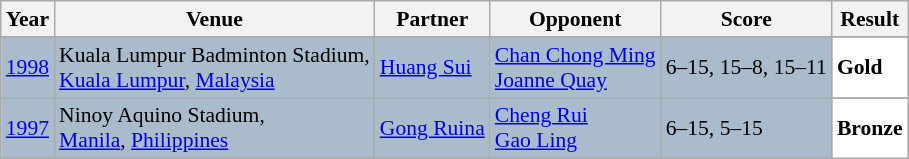<table class="sortable wikitable" style="font-size: 90%;">
<tr>
<th>Year</th>
<th>Venue</th>
<th>Partner</th>
<th>Opponent</th>
<th>Score</th>
<th>Result</th>
</tr>
<tr>
</tr>
<tr style="background:#AABBCC">
<td align="center"><a href='#'>1998</a></td>
<td align="left">Kuala Lumpur Badminton Stadium,<br><a href='#'>Kuala Lumpur</a>, <a href='#'>Malaysia</a></td>
<td align="left"> <a href='#'>Huang Sui</a></td>
<td align="left"> <a href='#'>Chan Chong Ming</a> <br>  <a href='#'>Joanne Quay</a></td>
<td align="left">6–15, 15–8, 15–11</td>
<td style="text-align:left; background:white"> <strong>Gold</strong></td>
</tr>
<tr>
</tr>
<tr style="background:#AABBCC">
<td align="center"><a href='#'>1997</a></td>
<td align="left">Ninoy Aquino Stadium,<br><a href='#'>Manila</a>, <a href='#'>Philippines</a></td>
<td align="left"> <a href='#'>Gong Ruina</a></td>
<td align="left"> <a href='#'>Cheng Rui</a> <br>  <a href='#'>Gao Ling</a></td>
<td align="left">6–15, 5–15</td>
<td style="text-align:left; background:white"> <strong>Bronze</strong></td>
</tr>
</table>
